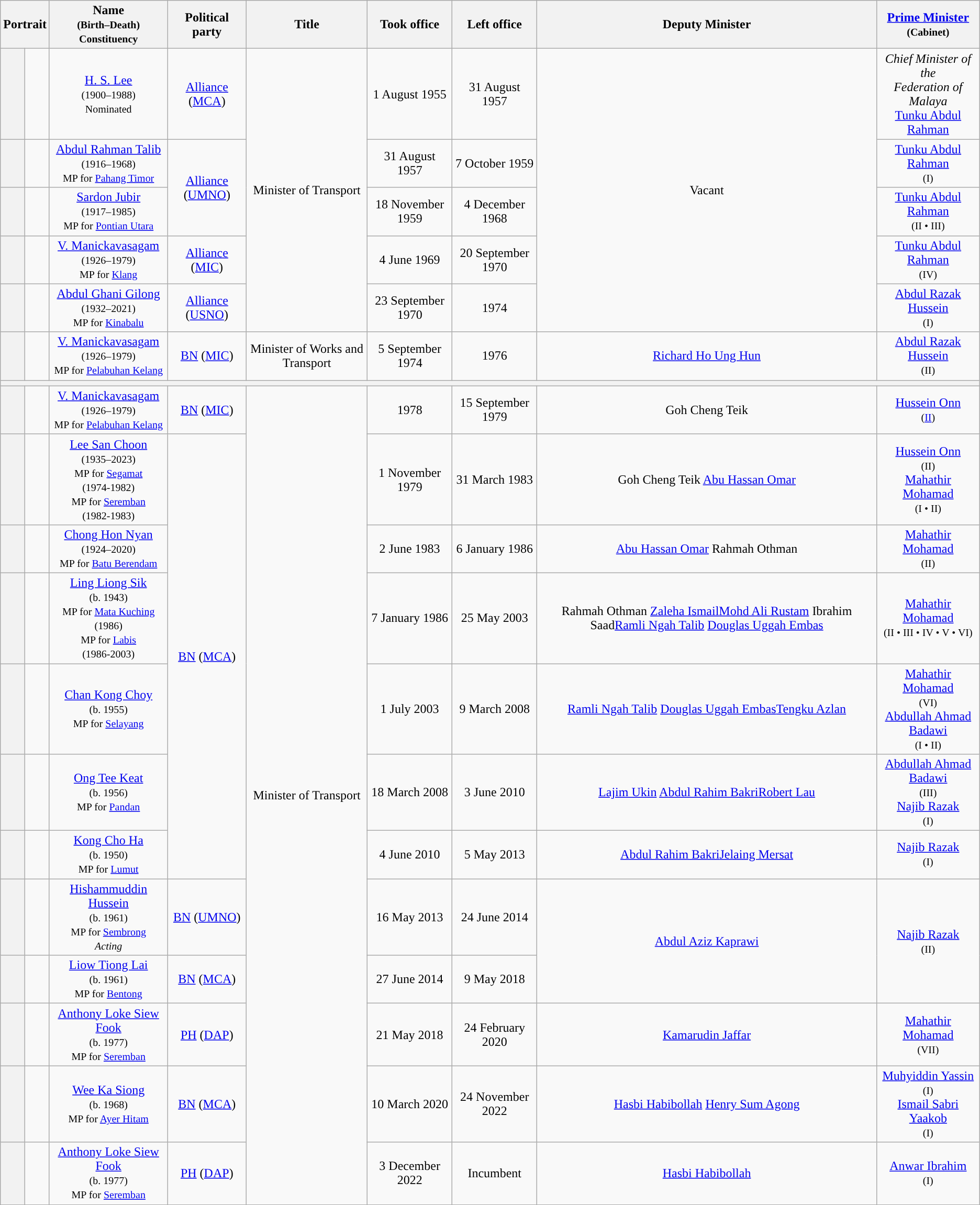<table class="wikitable" style="text-align:center;">
<tr>
<th colspan=2>Portrait</th>
<th>Name<br><small>(Birth–Death)<br>Constituency</small></th>
<th>Political party</th>
<th>Title</th>
<th>Took office</th>
<th>Left office</th>
<th>Deputy Minister</th>
<th><a href='#'>Prime Minister</a><br><small>(Cabinet)</small></th>
</tr>
<tr>
<th style="background:"></th>
<td></td>
<td><a href='#'>H. S. Lee</a><br><small>(1900–1988)<br>Nominated</small></td>
<td><a href='#'>Alliance</a> (<a href='#'>MCA</a>)</td>
<td rowspan=5>Minister of Transport</td>
<td>1 August 1955</td>
<td>31 August 1957</td>
<td rowspan="5">Vacant</td>
<td><em>Chief Minister of the <br>Federation of Malaya</em><br><a href='#'>Tunku Abdul Rahman</a></td>
</tr>
<tr>
<th style="background:"></th>
<td></td>
<td><a href='#'>Abdul Rahman Talib</a><br><small>(1916–1968)<br>MP for <a href='#'>Pahang Timor</a></small></td>
<td rowspan=2><a href='#'>Alliance</a> (<a href='#'>UMNO</a>)</td>
<td>31 August 1957</td>
<td>7 October 1959</td>
<td><a href='#'>Tunku Abdul Rahman</a><br><small>(I)</small></td>
</tr>
<tr>
<th style="background:"></th>
<td></td>
<td><a href='#'>Sardon Jubir</a><br><small>(1917–1985)<br>MP for <a href='#'>Pontian Utara</a></small></td>
<td>18 November 1959</td>
<td>4 December 1968</td>
<td><a href='#'>Tunku Abdul Rahman</a><br><small>(II • III)</small></td>
</tr>
<tr>
<th style="background:"></th>
<td></td>
<td><a href='#'>V. Manickavasagam</a><br><small>(1926–1979)<br>MP for <a href='#'>Klang</a></small></td>
<td><a href='#'>Alliance</a> (<a href='#'>MIC</a>)</td>
<td>4 June 1969</td>
<td>20 September 1970</td>
<td><a href='#'>Tunku Abdul Rahman</a><br><small>(IV)</small></td>
</tr>
<tr>
<th style="background:"></th>
<td></td>
<td><a href='#'>Abdul Ghani Gilong</a><br><small>(1932–2021)<br>MP for <a href='#'>Kinabalu</a></small></td>
<td><a href='#'>Alliance</a> (<a href='#'>USNO</a>)</td>
<td>23 September 1970</td>
<td>1974</td>
<td><a href='#'>Abdul Razak Hussein</a><br><small>(I)</small></td>
</tr>
<tr>
<th style="background:"></th>
<td></td>
<td><a href='#'>V. Manickavasagam</a><br><small>(1926–1979)<br>MP for <a href='#'>Pelabuhan Kelang</a></small></td>
<td><a href='#'>BN</a> (<a href='#'>MIC</a>)</td>
<td>Minister of Works and Transport</td>
<td>5 September 1974</td>
<td>1976</td>
<td><a href='#'>Richard Ho Ung Hun</a></td>
<td><a href='#'>Abdul Razak Hussein</a><br><small>(II)</small></td>
</tr>
<tr>
<th colspan="9" bgcolor="cccccc"></th>
</tr>
<tr>
<th style="background:"></th>
<td></td>
<td><a href='#'>V. Manickavasagam</a><br><small>(1926–1979)<br>MP for <a href='#'>Pelabuhan Kelang</a></small></td>
<td><a href='#'>BN</a> (<a href='#'>MIC</a>)</td>
<td rowspan="12">Minister of Transport</td>
<td>1978</td>
<td>15 September 1979</td>
<td>Goh Cheng Teik</td>
<td><a href='#'>Hussein Onn</a><br><small>(<a href='#'>II</a>)</small></td>
</tr>
<tr>
<th style="background:"></th>
<td></td>
<td><a href='#'>Lee San Choon</a><br><small>(1935–2023)<br>MP for <a href='#'>Segamat</a><br> (1974-1982)<br>MP for <a href='#'>Seremban</a><br> (1982-1983)</small></td>
<td rowspan="6"><a href='#'>BN</a> (<a href='#'>MCA</a>)</td>
<td>1 November 1979</td>
<td>31 March 1983</td>
<td>Goh Cheng Teik <a href='#'>Abu Hassan Omar</a> </td>
<td><a href='#'>Hussein Onn</a><br><small>(II)</small><br><a href='#'>Mahathir Mohamad</a><br><small>(I • II)</small></td>
</tr>
<tr>
<th style="background:"></th>
<td></td>
<td><a href='#'>Chong Hon Nyan</a><br><small>(1924–2020)<br>MP for <a href='#'>Batu Berendam</a></small></td>
<td>2 June 1983</td>
<td>6 January 1986</td>
<td><a href='#'>Abu Hassan Omar</a> Rahmah Othman </td>
<td><a href='#'>Mahathir Mohamad</a><br><small>(II)</small></td>
</tr>
<tr>
<th style="background:"></th>
<td></td>
<td><a href='#'>Ling Liong Sik</a><br><small>(b. 1943)<br>MP for <a href='#'>Mata Kuching</a> <br> (1986)<br>MP for <a href='#'>Labis</a> <br> (1986-2003) </small></td>
<td>7 January 1986</td>
<td>25 May 2003</td>
<td>Rahmah Othman  <a href='#'>Zaleha Ismail</a><a href='#'>Mohd Ali Rustam</a>  Ibrahim Saad<a href='#'>Ramli Ngah Talib</a>  <a href='#'>Douglas Uggah Embas</a></td>
<td><a href='#'>Mahathir Mohamad</a><br><small>(II • III • IV • V • VI)</small></td>
</tr>
<tr>
<th style="background:"></th>
<td></td>
<td><a href='#'>Chan Kong Choy</a><br><small>(b. 1955)<br>MP for <a href='#'>Selayang</a></small></td>
<td>1 July 2003</td>
<td>9 March 2008</td>
<td><a href='#'>Ramli Ngah Talib</a>  <a href='#'>Douglas Uggah Embas</a><a href='#'>Tengku Azlan</a> </td>
<td><a href='#'>Mahathir Mohamad</a><br><small>(VI)</small><br><a href='#'>Abdullah Ahmad Badawi</a><br><small>(I • II)</small></td>
</tr>
<tr>
<th style="background:"></th>
<td></td>
<td><a href='#'>Ong Tee Keat</a><br><small>(b. 1956)<br>MP for <a href='#'>Pandan</a></small></td>
<td>18 March 2008</td>
<td>3 June 2010</td>
<td><a href='#'>Lajim Ukin</a>  <a href='#'>Abdul Rahim Bakri</a><a href='#'>Robert Lau</a> </td>
<td><a href='#'>Abdullah Ahmad Badawi</a><br><small>(III)</small><br><a href='#'>Najib Razak</a><br><small>(I)</small></td>
</tr>
<tr>
<th style="background:"></th>
<td></td>
<td><a href='#'>Kong Cho Ha</a><br><small>(b. 1950)<br>MP for <a href='#'>Lumut</a></small></td>
<td>4 June 2010</td>
<td>5 May 2013</td>
<td><a href='#'>Abdul Rahim Bakri</a><a href='#'>Jelaing Mersat</a> </td>
<td><a href='#'>Najib Razak</a><br><small>(I)</small></td>
</tr>
<tr>
<th style="background:"></th>
<td></td>
<td><a href='#'>Hishammuddin Hussein</a><br><small>(b. 1961)<br>MP for <a href='#'>Sembrong</a><br><em>Acting</em></small></td>
<td><a href='#'>BN</a> (<a href='#'>UMNO</a>)</td>
<td>16 May 2013</td>
<td>24 June 2014</td>
<td rowspan="2"><a href='#'>Abdul Aziz Kaprawi</a></td>
<td rowspan="2"><a href='#'>Najib Razak</a><br><small>(II)</small></td>
</tr>
<tr>
<th style="background:"></th>
<td></td>
<td><a href='#'>Liow Tiong Lai</a><br><small>(b. 1961)<br>MP for <a href='#'>Bentong</a></small></td>
<td><a href='#'>BN</a> (<a href='#'>MCA</a>)</td>
<td>27 June 2014</td>
<td>9 May 2018</td>
</tr>
<tr>
<th style="background:"></th>
<td></td>
<td><a href='#'>Anthony Loke Siew Fook</a><br><small>(b. 1977)<br>MP for <a href='#'>Seremban</a></small></td>
<td><a href='#'>PH</a> (<a href='#'>DAP</a>)</td>
<td>21 May 2018</td>
<td>24 February 2020</td>
<td><a href='#'>Kamarudin Jaffar</a></td>
<td><a href='#'>Mahathir Mohamad</a><br><small>(VII)</small></td>
</tr>
<tr>
<th style="background:"></th>
<td></td>
<td><a href='#'>Wee Ka Siong</a><br><small>(b. 1968)<br>MP for <a href='#'>Ayer Hitam</a></small></td>
<td><a href='#'>BN</a> (<a href='#'>MCA</a>)</td>
<td>10 March 2020</td>
<td>24 November 2022</td>
<td><a href='#'>Hasbi Habibollah</a> <a href='#'>Henry Sum Agong</a> </td>
<td><a href='#'>Muhyiddin Yassin</a><br><small>(I)</small><br><a href='#'>Ismail Sabri Yaakob</a><br><small>(I)</small></td>
</tr>
<tr>
<th style="background:"></th>
<td></td>
<td><a href='#'>Anthony Loke Siew Fook</a><br><small>(b. 1977)<br>MP for <a href='#'>Seremban</a></small></td>
<td><a href='#'>PH</a> (<a href='#'>DAP</a>)</td>
<td>3 December 2022</td>
<td>Incumbent</td>
<td><a href='#'>Hasbi Habibollah</a></td>
<td><a href='#'>Anwar Ibrahim</a><br><small>(I)</small></td>
</tr>
<tr>
</tr>
</table>
